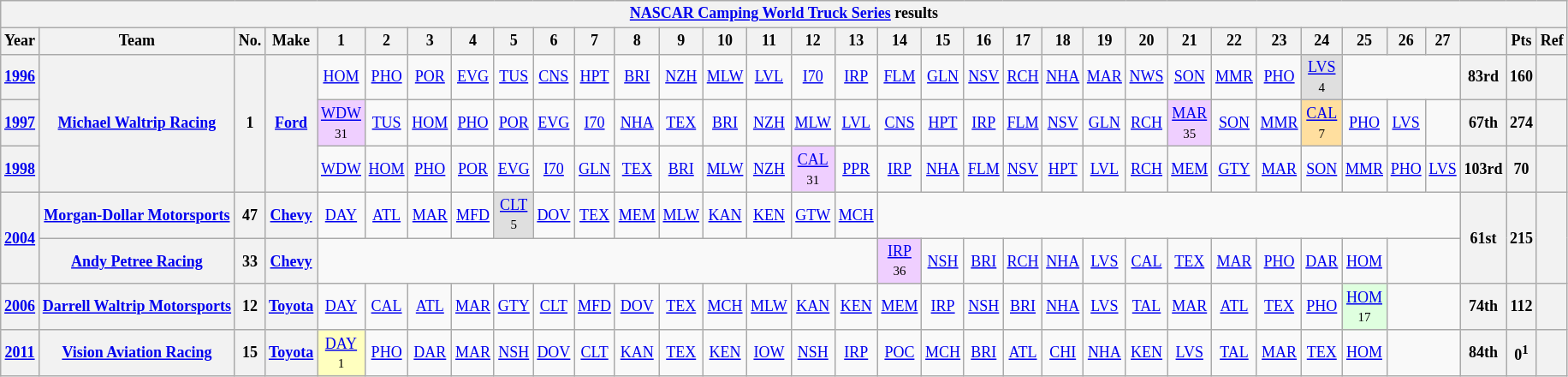<table class="wikitable" style="text-align:center; font-size:75%">
<tr>
<th colspan=45><a href='#'>NASCAR Camping World Truck Series</a> results</th>
</tr>
<tr>
<th>Year</th>
<th>Team</th>
<th>No.</th>
<th>Make</th>
<th>1</th>
<th>2</th>
<th>3</th>
<th>4</th>
<th>5</th>
<th>6</th>
<th>7</th>
<th>8</th>
<th>9</th>
<th>10</th>
<th>11</th>
<th>12</th>
<th>13</th>
<th>14</th>
<th>15</th>
<th>16</th>
<th>17</th>
<th>18</th>
<th>19</th>
<th>20</th>
<th>21</th>
<th>22</th>
<th>23</th>
<th>24</th>
<th>25</th>
<th>26</th>
<th>27</th>
<th></th>
<th>Pts</th>
<th>Ref</th>
</tr>
<tr>
<th><a href='#'>1996</a></th>
<th rowspan=3><a href='#'>Michael Waltrip Racing</a></th>
<th rowspan=3>1</th>
<th rowspan=3><a href='#'>Ford</a></th>
<td><a href='#'>HOM</a></td>
<td><a href='#'>PHO</a></td>
<td><a href='#'>POR</a></td>
<td><a href='#'>EVG</a></td>
<td><a href='#'>TUS</a></td>
<td><a href='#'>CNS</a></td>
<td><a href='#'>HPT</a></td>
<td><a href='#'>BRI</a></td>
<td><a href='#'>NZH</a></td>
<td><a href='#'>MLW</a></td>
<td><a href='#'>LVL</a></td>
<td><a href='#'>I70</a></td>
<td><a href='#'>IRP</a></td>
<td><a href='#'>FLM</a></td>
<td><a href='#'>GLN</a></td>
<td><a href='#'>NSV</a></td>
<td><a href='#'>RCH</a></td>
<td><a href='#'>NHA</a></td>
<td><a href='#'>MAR</a></td>
<td><a href='#'>NWS</a></td>
<td><a href='#'>SON</a></td>
<td><a href='#'>MMR</a></td>
<td><a href='#'>PHO</a></td>
<td style="background:#DFDFDF;"><a href='#'>LVS</a><br><small>4</small></td>
<td colspan=3></td>
<th>83rd</th>
<th>160</th>
<th></th>
</tr>
<tr>
<th><a href='#'>1997</a></th>
<td style="background:#EFCFFF;"><a href='#'>WDW</a><br><small>31</small></td>
<td><a href='#'>TUS</a></td>
<td><a href='#'>HOM</a></td>
<td><a href='#'>PHO</a></td>
<td><a href='#'>POR</a></td>
<td><a href='#'>EVG</a></td>
<td><a href='#'>I70</a></td>
<td><a href='#'>NHA</a></td>
<td><a href='#'>TEX</a></td>
<td><a href='#'>BRI</a></td>
<td><a href='#'>NZH</a></td>
<td><a href='#'>MLW</a></td>
<td><a href='#'>LVL</a></td>
<td><a href='#'>CNS</a></td>
<td><a href='#'>HPT</a></td>
<td><a href='#'>IRP</a></td>
<td><a href='#'>FLM</a></td>
<td><a href='#'>NSV</a></td>
<td><a href='#'>GLN</a></td>
<td><a href='#'>RCH</a></td>
<td style="background:#EFCFFF;"><a href='#'>MAR</a><br><small>35</small></td>
<td><a href='#'>SON</a></td>
<td><a href='#'>MMR</a></td>
<td style="background:#FFDF9F;"><a href='#'>CAL</a><br><small>7</small></td>
<td><a href='#'>PHO</a></td>
<td><a href='#'>LVS</a></td>
<td></td>
<th>67th</th>
<th>274</th>
<th></th>
</tr>
<tr>
<th><a href='#'>1998</a></th>
<td><a href='#'>WDW</a></td>
<td><a href='#'>HOM</a></td>
<td><a href='#'>PHO</a></td>
<td><a href='#'>POR</a></td>
<td><a href='#'>EVG</a></td>
<td><a href='#'>I70</a></td>
<td><a href='#'>GLN</a></td>
<td><a href='#'>TEX</a></td>
<td><a href='#'>BRI</a></td>
<td><a href='#'>MLW</a></td>
<td><a href='#'>NZH</a></td>
<td style="background:#EFCFFF;"><a href='#'>CAL</a><br><small>31</small></td>
<td><a href='#'>PPR</a></td>
<td><a href='#'>IRP</a></td>
<td><a href='#'>NHA</a></td>
<td><a href='#'>FLM</a></td>
<td><a href='#'>NSV</a></td>
<td><a href='#'>HPT</a></td>
<td><a href='#'>LVL</a></td>
<td><a href='#'>RCH</a></td>
<td><a href='#'>MEM</a></td>
<td><a href='#'>GTY</a></td>
<td><a href='#'>MAR</a></td>
<td><a href='#'>SON</a></td>
<td><a href='#'>MMR</a></td>
<td><a href='#'>PHO</a></td>
<td><a href='#'>LVS</a></td>
<th>103rd</th>
<th>70</th>
<th></th>
</tr>
<tr>
<th rowspan=2><a href='#'>2004</a></th>
<th><a href='#'>Morgan-Dollar Motorsports</a></th>
<th>47</th>
<th><a href='#'>Chevy</a></th>
<td><a href='#'>DAY</a></td>
<td><a href='#'>ATL</a></td>
<td><a href='#'>MAR</a></td>
<td><a href='#'>MFD</a></td>
<td style="background:#DFDFDF;"><a href='#'>CLT</a><br><small>5</small></td>
<td><a href='#'>DOV</a></td>
<td><a href='#'>TEX</a></td>
<td><a href='#'>MEM</a></td>
<td><a href='#'>MLW</a></td>
<td><a href='#'>KAN</a></td>
<td><a href='#'>KEN</a></td>
<td><a href='#'>GTW</a></td>
<td><a href='#'>MCH</a></td>
<td colspan=14></td>
<th rowspan=2>61st</th>
<th rowspan=2>215</th>
<th rowspan=2></th>
</tr>
<tr>
<th><a href='#'>Andy Petree Racing</a></th>
<th>33</th>
<th><a href='#'>Chevy</a></th>
<td colspan=13></td>
<td style="background:#EFCFFF;"><a href='#'>IRP</a><br><small>36</small></td>
<td><a href='#'>NSH</a></td>
<td><a href='#'>BRI</a></td>
<td><a href='#'>RCH</a></td>
<td><a href='#'>NHA</a></td>
<td><a href='#'>LVS</a></td>
<td><a href='#'>CAL</a></td>
<td><a href='#'>TEX</a></td>
<td><a href='#'>MAR</a></td>
<td><a href='#'>PHO</a></td>
<td><a href='#'>DAR</a></td>
<td><a href='#'>HOM</a></td>
<td colspan=2></td>
</tr>
<tr>
<th><a href='#'>2006</a></th>
<th><a href='#'>Darrell Waltrip Motorsports</a></th>
<th>12</th>
<th><a href='#'>Toyota</a></th>
<td><a href='#'>DAY</a></td>
<td><a href='#'>CAL</a></td>
<td><a href='#'>ATL</a></td>
<td><a href='#'>MAR</a></td>
<td><a href='#'>GTY</a></td>
<td><a href='#'>CLT</a></td>
<td><a href='#'>MFD</a></td>
<td><a href='#'>DOV</a></td>
<td><a href='#'>TEX</a></td>
<td><a href='#'>MCH</a></td>
<td><a href='#'>MLW</a></td>
<td><a href='#'>KAN</a></td>
<td><a href='#'>KEN</a></td>
<td><a href='#'>MEM</a></td>
<td><a href='#'>IRP</a></td>
<td><a href='#'>NSH</a></td>
<td><a href='#'>BRI</a></td>
<td><a href='#'>NHA</a></td>
<td><a href='#'>LVS</a></td>
<td><a href='#'>TAL</a></td>
<td><a href='#'>MAR</a></td>
<td><a href='#'>ATL</a></td>
<td><a href='#'>TEX</a></td>
<td><a href='#'>PHO</a></td>
<td style="background:#DFFFDF;"><a href='#'>HOM</a><br><small>17</small></td>
<td colspan=2></td>
<th>74th</th>
<th>112</th>
<th></th>
</tr>
<tr>
<th><a href='#'>2011</a></th>
<th><a href='#'>Vision Aviation Racing</a></th>
<th>15</th>
<th><a href='#'>Toyota</a></th>
<td style="background:#FFFFBF;"><a href='#'>DAY</a><br><small>1</small></td>
<td><a href='#'>PHO</a></td>
<td><a href='#'>DAR</a></td>
<td><a href='#'>MAR</a></td>
<td><a href='#'>NSH</a></td>
<td><a href='#'>DOV</a></td>
<td><a href='#'>CLT</a></td>
<td><a href='#'>KAN</a></td>
<td><a href='#'>TEX</a></td>
<td><a href='#'>KEN</a></td>
<td><a href='#'>IOW</a></td>
<td><a href='#'>NSH</a></td>
<td><a href='#'>IRP</a></td>
<td><a href='#'>POC</a></td>
<td><a href='#'>MCH</a></td>
<td><a href='#'>BRI</a></td>
<td><a href='#'>ATL</a></td>
<td><a href='#'>CHI</a></td>
<td><a href='#'>NHA</a></td>
<td><a href='#'>KEN</a></td>
<td><a href='#'>LVS</a></td>
<td><a href='#'>TAL</a></td>
<td><a href='#'>MAR</a></td>
<td><a href='#'>TEX</a></td>
<td><a href='#'>HOM</a></td>
<td colspan=2></td>
<th>84th</th>
<th>0<sup>1</sup></th>
<th></th>
</tr>
</table>
